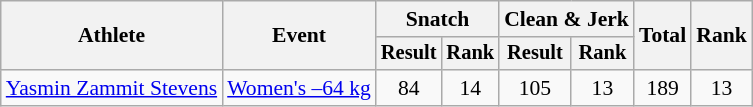<table class="wikitable" style="font-size:90%">
<tr>
<th rowspan="2">Athlete</th>
<th rowspan="2">Event</th>
<th colspan="2">Snatch</th>
<th colspan="2">Clean & Jerk</th>
<th rowspan="2">Total</th>
<th rowspan="2">Rank</th>
</tr>
<tr style="font-size:95%">
<th>Result</th>
<th>Rank</th>
<th>Result</th>
<th>Rank</th>
</tr>
<tr align=center>
<td align=left><a href='#'>Yasmin Zammit Stevens</a></td>
<td align=left><a href='#'>Women's –64 kg</a></td>
<td>84</td>
<td>14</td>
<td>105</td>
<td>13</td>
<td>189</td>
<td>13</td>
</tr>
</table>
